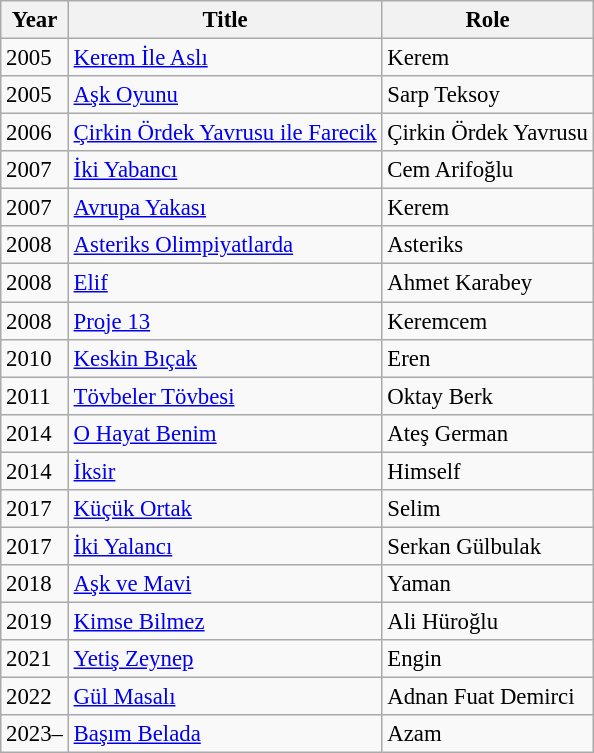<table class="wikitable" style="font-size: 95%;">
<tr>
<th>Year</th>
<th>Title</th>
<th>Role</th>
</tr>
<tr>
<td>2005</td>
<td><a href='#'>Kerem İle Aslı</a></td>
<td>Kerem</td>
</tr>
<tr>
<td>2005</td>
<td><a href='#'>Aşk Oyunu</a></td>
<td>Sarp Teksoy</td>
</tr>
<tr>
<td>2006</td>
<td><a href='#'>Çirkin Ördek Yavrusu ile Farecik</a></td>
<td>Çirkin Ördek Yavrusu</td>
</tr>
<tr>
<td>2007</td>
<td><a href='#'>İki Yabancı</a></td>
<td>Cem Arifoğlu</td>
</tr>
<tr>
<td>2007</td>
<td><a href='#'>Avrupa Yakası</a></td>
<td>Kerem</td>
</tr>
<tr>
<td>2008</td>
<td><a href='#'>Asteriks Olimpiyatlarda</a></td>
<td>Asteriks</td>
</tr>
<tr>
<td>2008</td>
<td><a href='#'>Elif</a></td>
<td>Ahmet Karabey</td>
</tr>
<tr>
<td>2008</td>
<td><a href='#'>Proje 13</a></td>
<td>Keremcem</td>
</tr>
<tr>
<td>2010</td>
<td><a href='#'>Keskin Bıçak</a></td>
<td>Eren</td>
</tr>
<tr>
<td>2011</td>
<td><a href='#'>Tövbeler Tövbesi</a></td>
<td>Oktay Berk</td>
</tr>
<tr>
<td>2014</td>
<td><a href='#'>O Hayat Benim</a></td>
<td>Ateş German</td>
</tr>
<tr>
<td>2014</td>
<td><a href='#'>İksir</a></td>
<td>Himself</td>
</tr>
<tr>
<td>2017</td>
<td><a href='#'>Küçük Ortak</a></td>
<td>Selim</td>
</tr>
<tr>
<td>2017</td>
<td><a href='#'>İki Yalancı</a></td>
<td>Serkan Gülbulak</td>
</tr>
<tr>
<td>2018</td>
<td><a href='#'>Aşk ve Mavi</a></td>
<td>Yaman</td>
</tr>
<tr>
<td>2019</td>
<td><a href='#'>Kimse Bilmez</a></td>
<td>Ali Hüroğlu</td>
</tr>
<tr>
<td>2021</td>
<td><a href='#'>Yetiş Zeynep</a></td>
<td>Engin</td>
</tr>
<tr>
<td>2022</td>
<td><a href='#'>Gül Masalı</a></td>
<td>Adnan Fuat Demirci</td>
</tr>
<tr>
<td>2023–</td>
<td><a href='#'>Başım Belada</a></td>
<td>Azam</td>
</tr>
</table>
